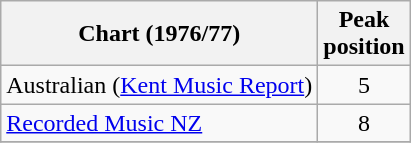<table class="wikitable">
<tr>
<th>Chart (1976/77)</th>
<th>Peak<br>position</th>
</tr>
<tr>
<td>Australian (<a href='#'>Kent Music Report</a>)</td>
<td align="center">5</td>
</tr>
<tr>
<td><a href='#'>Recorded Music NZ</a></td>
<td style="text-align:center;">8</td>
</tr>
<tr>
</tr>
</table>
